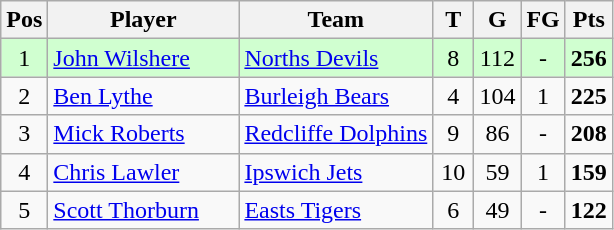<table class="wikitable" style="text-align: center;">
<tr>
<th>Pos</th>
<th width=120>Player</th>
<th>Team</th>
<th width=20>T</th>
<th width=20>G</th>
<th width=20>FG</th>
<th width=20>Pts</th>
</tr>
<tr bgcolor="#d0ffd0">
<td rowspan = 1>1</td>
<td align="left"><a href='#'>John Wilshere</a></td>
<td align="left"> <a href='#'>Norths Devils</a></td>
<td>8</td>
<td>112</td>
<td>-</td>
<td><strong>256</strong></td>
</tr>
<tr>
<td rowspan = 1>2</td>
<td align="left"><a href='#'>Ben Lythe</a></td>
<td align="left"> <a href='#'>Burleigh Bears</a></td>
<td>4</td>
<td>104</td>
<td>1</td>
<td><strong>225</strong></td>
</tr>
<tr>
<td rowspan = 1>3</td>
<td align="left"><a href='#'>Mick Roberts</a></td>
<td align="left"> <a href='#'>Redcliffe Dolphins</a></td>
<td>9</td>
<td>86</td>
<td>-</td>
<td><strong>208</strong></td>
</tr>
<tr>
<td rowspan = 1>4</td>
<td align="left"><a href='#'>Chris Lawler</a></td>
<td align="left"> <a href='#'>Ipswich Jets</a></td>
<td>10</td>
<td>59</td>
<td>1</td>
<td><strong>159</strong></td>
</tr>
<tr>
<td rowspan = 1>5</td>
<td align="left"><a href='#'>Scott Thorburn</a></td>
<td align="left"> <a href='#'>Easts Tigers</a></td>
<td>6</td>
<td>49</td>
<td>-</td>
<td><strong>122</strong></td>
</tr>
</table>
